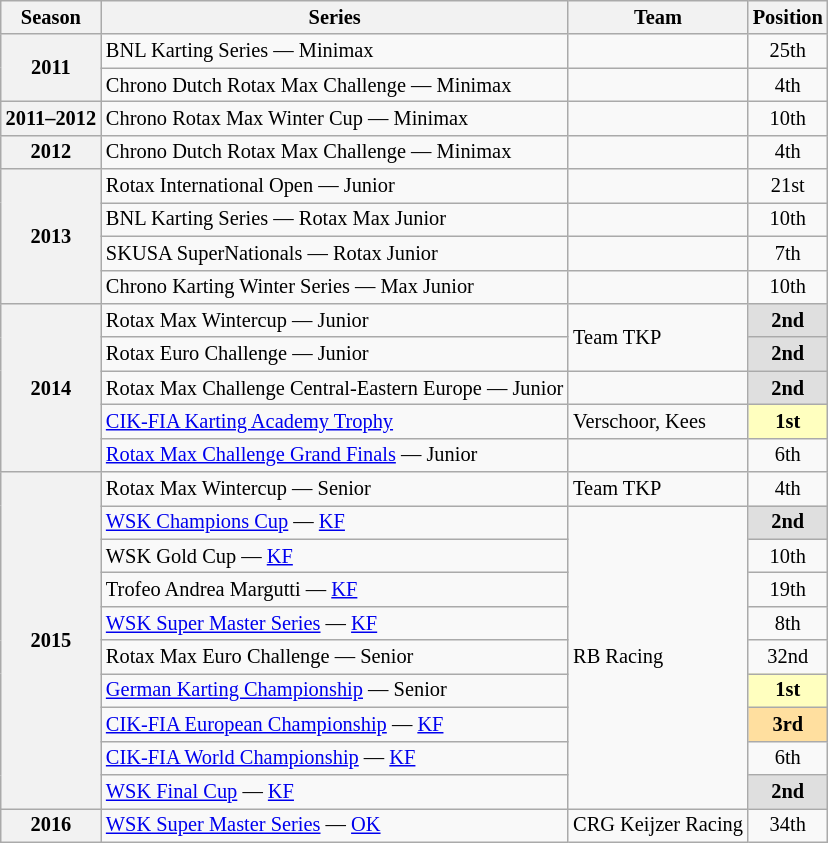<table class="wikitable" style="font-size: 85%; text-align:center">
<tr>
<th>Season</th>
<th>Series</th>
<th>Team</th>
<th>Position</th>
</tr>
<tr>
<th rowspan="2">2011</th>
<td align="left">BNL Karting Series — Minimax</td>
<td align="left"></td>
<td>25th</td>
</tr>
<tr>
<td align="left">Chrono Dutch Rotax Max Challenge — Minimax</td>
<td align="left"></td>
<td>4th</td>
</tr>
<tr>
<th>2011–2012</th>
<td align="left">Chrono Rotax Max Winter Cup — Minimax</td>
<td align="left"></td>
<td>10th</td>
</tr>
<tr>
<th>2012</th>
<td align="left">Chrono Dutch Rotax Max Challenge — Minimax</td>
<td align="left"></td>
<td>4th</td>
</tr>
<tr>
<th rowspan="4">2013</th>
<td align="left">Rotax International Open — Junior</td>
<td align="left"></td>
<td>21st</td>
</tr>
<tr>
<td align="left">BNL Karting Series — Rotax Max Junior</td>
<td align="left"></td>
<td>10th</td>
</tr>
<tr>
<td align="left">SKUSA SuperNationals — Rotax Junior</td>
<td align="left"></td>
<td>7th</td>
</tr>
<tr>
<td align="left">Chrono Karting Winter Series — Max Junior</td>
<td align="left"></td>
<td>10th</td>
</tr>
<tr>
<th rowspan="5">2014</th>
<td align="left">Rotax Max Wintercup — Junior</td>
<td rowspan="2" align="left">Team TKP</td>
<td style="background:#DFDFDF;"><strong>2nd</strong></td>
</tr>
<tr>
<td align="left">Rotax Euro Challenge — Junior</td>
<td style="background:#DFDFDF;"><strong>2nd</strong></td>
</tr>
<tr>
<td align="left">Rotax Max Challenge Central-Eastern Europe — Junior</td>
<td align="left"></td>
<td style="background:#DFDFDF;"><strong>2nd</strong></td>
</tr>
<tr>
<td align="left"><a href='#'>CIK-FIA Karting Academy Trophy</a></td>
<td align="left">Verschoor, Kees</td>
<td style="background:#FFFFBF;"><strong>1st</strong></td>
</tr>
<tr>
<td align="left"><a href='#'>Rotax Max Challenge Grand Finals</a> — Junior</td>
<td align="left"></td>
<td>6th</td>
</tr>
<tr>
<th rowspan="10">2015</th>
<td align="left">Rotax Max Wintercup — Senior</td>
<td align="left">Team TKP</td>
<td>4th</td>
</tr>
<tr>
<td align="left"><a href='#'>WSK Champions Cup</a> — <a href='#'>KF</a></td>
<td rowspan="9" align="left">RB Racing</td>
<td style="background:#DFDFDF;"><strong>2nd</strong></td>
</tr>
<tr>
<td align="left">WSK Gold Cup — <a href='#'>KF</a></td>
<td>10th</td>
</tr>
<tr>
<td align="left">Trofeo Andrea Margutti — <a href='#'>KF</a></td>
<td>19th</td>
</tr>
<tr>
<td align="left"><a href='#'>WSK Super Master Series</a> — <a href='#'>KF</a></td>
<td>8th</td>
</tr>
<tr>
<td align="left">Rotax Max Euro Challenge — Senior</td>
<td>32nd</td>
</tr>
<tr>
<td align="left"><a href='#'>German Karting Championship</a> — Senior</td>
<td style="background:#FFFFBF;"><strong>1st</strong></td>
</tr>
<tr>
<td align="left"><a href='#'>CIK-FIA European Championship</a> — <a href='#'>KF</a></td>
<td style="background:#FFDF9F;"><strong>3rd</strong></td>
</tr>
<tr>
<td align="left"><a href='#'>CIK-FIA World Championship</a> — <a href='#'>KF</a></td>
<td>6th</td>
</tr>
<tr>
<td align="left"><a href='#'>WSK Final Cup</a> — <a href='#'>KF</a></td>
<td style="background:#DFDFDF;"><strong>2nd</strong></td>
</tr>
<tr>
<th>2016</th>
<td align="left"><a href='#'>WSK Super Master Series</a> — <a href='#'>OK</a></td>
<td align="left">CRG Keijzer Racing</td>
<td>34th</td>
</tr>
</table>
